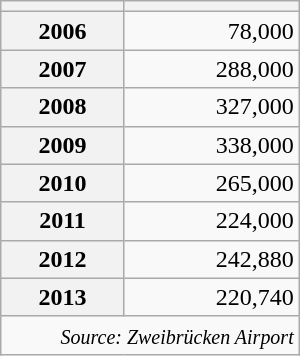<table class="wikitable" style="text-align: right; width:200px;" align="center">
<tr>
<th style="width:75px"></th>
<th></th>
</tr>
<tr>
<th>2006</th>
<td>78,000</td>
</tr>
<tr>
<th>2007</th>
<td> 288,000</td>
</tr>
<tr>
<th>2008</th>
<td> 327,000</td>
</tr>
<tr>
<th>2009</th>
<td> 338,000</td>
</tr>
<tr>
<th>2010</th>
<td> 265,000</td>
</tr>
<tr>
<th>2011</th>
<td> 224,000</td>
</tr>
<tr>
<th>2012</th>
<td> 242,880</td>
</tr>
<tr>
<th>2013</th>
<td> 220,740</td>
</tr>
<tr>
<td colspan=5 align="right"><small><em>Source: Zweibrücken Airport</em></small></td>
</tr>
</table>
